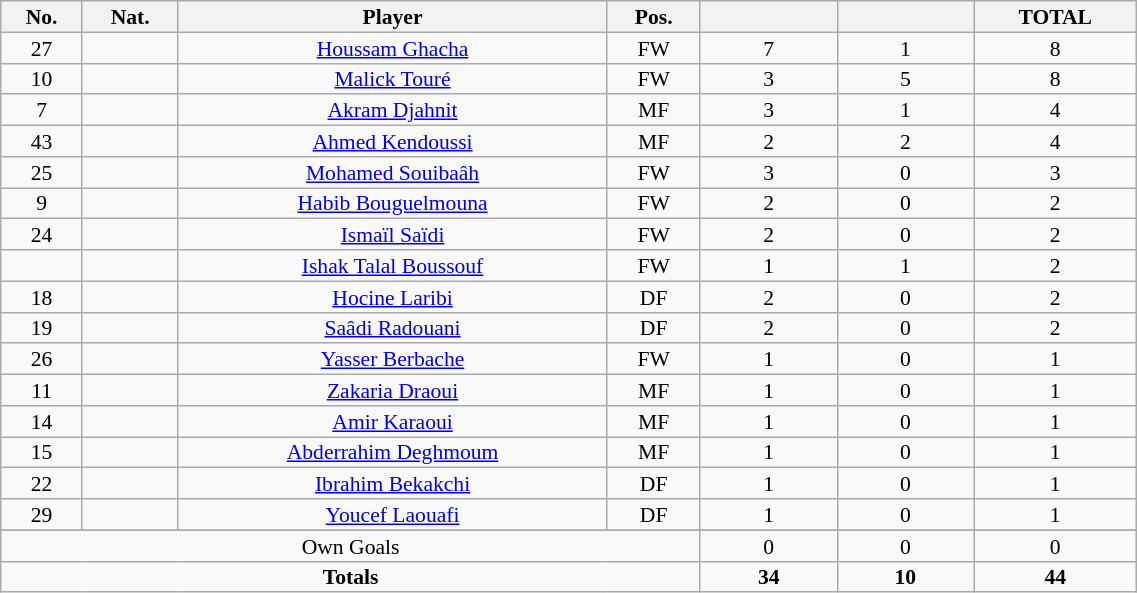<table class="wikitable sortable alternance"  style="font-size:90%; text-align:center; line-height:14px; width:60%;">
<tr>
<th width=10>No.</th>
<th width=10>Nat.</th>
<th width=140>Player</th>
<th width=10>Pos.</th>
<th width=40></th>
<th width=40></th>
<th width=10>TOTAL</th>
</tr>
<tr>
<td>27</td>
<td></td>
<td><a href='#'>Houssam Ghacha</a></td>
<td>FW</td>
<td>7</td>
<td>1</td>
<td>8</td>
</tr>
<tr>
<td>10</td>
<td></td>
<td><a href='#'>Malick Touré</a></td>
<td>FW</td>
<td>3</td>
<td>5</td>
<td>8</td>
</tr>
<tr>
<td>7</td>
<td></td>
<td><a href='#'>Akram Djahnit</a></td>
<td>MF</td>
<td>3</td>
<td>1</td>
<td>4</td>
</tr>
<tr>
<td>43</td>
<td></td>
<td><a href='#'>Ahmed Kendoussi</a></td>
<td>MF</td>
<td>2</td>
<td>2</td>
<td>4</td>
</tr>
<tr>
<td>25</td>
<td></td>
<td><a href='#'>Mohamed Souibaâh</a></td>
<td>FW</td>
<td>3</td>
<td>0</td>
<td>3</td>
</tr>
<tr>
<td>9</td>
<td></td>
<td><a href='#'>Habib Bouguelmouna</a></td>
<td>FW</td>
<td>2</td>
<td>0</td>
<td>2</td>
</tr>
<tr>
<td>24</td>
<td></td>
<td><a href='#'>Ismaïl Saïdi</a></td>
<td>FW</td>
<td>2</td>
<td>0</td>
<td>2</td>
</tr>
<tr>
<td></td>
<td></td>
<td><a href='#'>Ishak Talal Boussouf</a></td>
<td>FW</td>
<td>1</td>
<td>1</td>
<td>2</td>
</tr>
<tr>
<td>18</td>
<td></td>
<td><a href='#'>Hocine Laribi</a></td>
<td>DF</td>
<td>2</td>
<td>0</td>
<td>2</td>
</tr>
<tr>
<td>19</td>
<td></td>
<td><a href='#'>Saâdi Radouani</a></td>
<td>DF</td>
<td>2</td>
<td>0</td>
<td>2</td>
</tr>
<tr>
<td>26</td>
<td></td>
<td><a href='#'>Yasser Berbache</a></td>
<td>FW</td>
<td>1</td>
<td>0</td>
<td>1</td>
</tr>
<tr>
<td>11</td>
<td></td>
<td><a href='#'>Zakaria Draoui</a></td>
<td>MF</td>
<td>1</td>
<td>0</td>
<td>1</td>
</tr>
<tr>
<td>14</td>
<td></td>
<td><a href='#'>Amir Karaoui</a></td>
<td>MF</td>
<td>1</td>
<td>0</td>
<td>1</td>
</tr>
<tr>
<td>15</td>
<td></td>
<td><a href='#'>Abderrahim Deghmoum</a></td>
<td>MF</td>
<td>1</td>
<td>0</td>
<td>1</td>
</tr>
<tr>
<td>22</td>
<td></td>
<td><a href='#'>Ibrahim Bekakchi</a></td>
<td>DF</td>
<td>1</td>
<td>0</td>
<td>1</td>
</tr>
<tr>
<td>29</td>
<td></td>
<td><a href='#'>Youcef Laouafi</a></td>
<td>DF</td>
<td>1</td>
<td>0</td>
<td>1</td>
</tr>
<tr>
</tr>
<tr class="sortbottom">
<td colspan="4">Own Goals</td>
<td>0</td>
<td>0</td>
<td>0</td>
</tr>
<tr class="sortbottom">
<td colspan="4"><strong>Totals</strong></td>
<td><strong>34</strong></td>
<td><strong>10</strong></td>
<td><strong>44</strong></td>
</tr>
</table>
